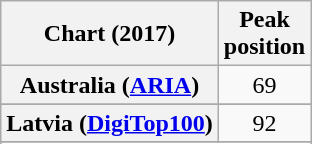<table class="wikitable sortable plainrowheaders" style="text-align:center">
<tr>
<th scope="col">Chart (2017)</th>
<th scope="col">Peak<br>position</th>
</tr>
<tr>
<th scope="row">Australia (<a href='#'>ARIA</a>)</th>
<td>69</td>
</tr>
<tr>
</tr>
<tr>
</tr>
<tr>
</tr>
<tr>
<th scope="row">Latvia (<a href='#'>DigiTop100</a>)</th>
<td>92</td>
</tr>
<tr>
</tr>
<tr>
</tr>
<tr>
</tr>
<tr>
</tr>
<tr>
</tr>
<tr>
</tr>
<tr>
</tr>
</table>
